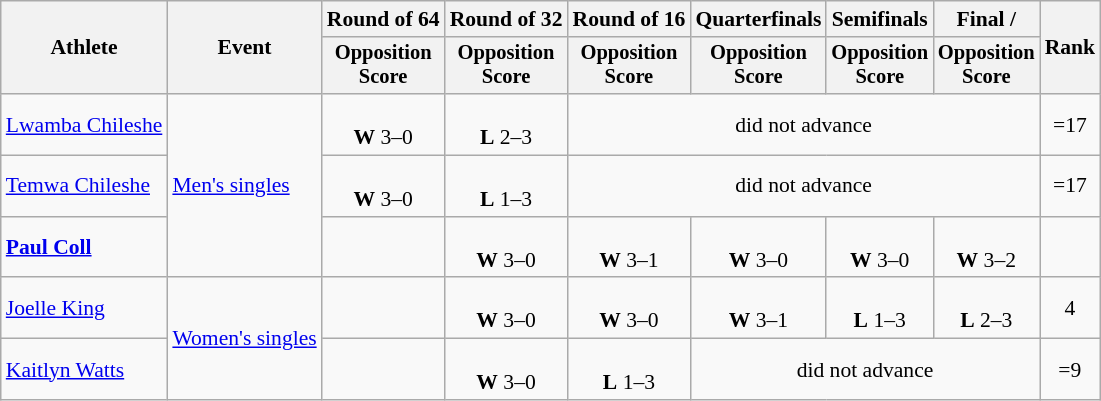<table class=wikitable style=font-size:90%;text-align:center>
<tr>
<th rowspan=2>Athlete</th>
<th rowspan=2>Event</th>
<th>Round of 64</th>
<th>Round of 32</th>
<th>Round of 16</th>
<th>Quarterfinals</th>
<th>Semifinals</th>
<th>Final / </th>
<th rowspan=2>Rank</th>
</tr>
<tr style=font-size:95%>
<th>Opposition<br>Score</th>
<th>Opposition<br>Score</th>
<th>Opposition<br>Score</th>
<th>Opposition<br>Score</th>
<th>Opposition<br>Score</th>
<th>Opposition<br>Score</th>
</tr>
<tr>
<td align=left><a href='#'>Lwamba Chileshe</a></td>
<td align=left rowspan=3><a href='#'>Men's singles</a></td>
<td><br><strong>W</strong> 3–0</td>
<td><br><strong>L</strong> 2–3</td>
<td colspan=4>did not advance</td>
<td>=17</td>
</tr>
<tr>
<td align=left><a href='#'>Temwa Chileshe</a></td>
<td><br><strong>W</strong> 3–0</td>
<td><br><strong>L</strong> 1–3</td>
<td colspan=4>did not advance</td>
<td>=17</td>
</tr>
<tr>
<td align=left><strong><a href='#'>Paul Coll</a></strong></td>
<td></td>
<td><br><strong>W</strong> 3–0</td>
<td><br><strong>W</strong> 3–1</td>
<td><br><strong>W</strong> 3–0</td>
<td><br><strong>W</strong> 3–0</td>
<td><br><strong>W</strong> 3–2</td>
<td></td>
</tr>
<tr>
<td align=left><a href='#'>Joelle King</a></td>
<td align=left rowspan=2><a href='#'>Women's singles</a></td>
<td></td>
<td><br><strong>W</strong> 3–0</td>
<td><br><strong>W</strong> 3–0</td>
<td><br><strong>W</strong> 3–1</td>
<td><br><strong>L</strong> 1–3</td>
<td><br><strong>L</strong> 2–3</td>
<td>4</td>
</tr>
<tr>
<td align=left><a href='#'>Kaitlyn Watts</a></td>
<td></td>
<td><br><strong>W</strong> 3–0</td>
<td><br><strong>L</strong> 1–3</td>
<td colspan=3>did not advance</td>
<td>=9</td>
</tr>
</table>
